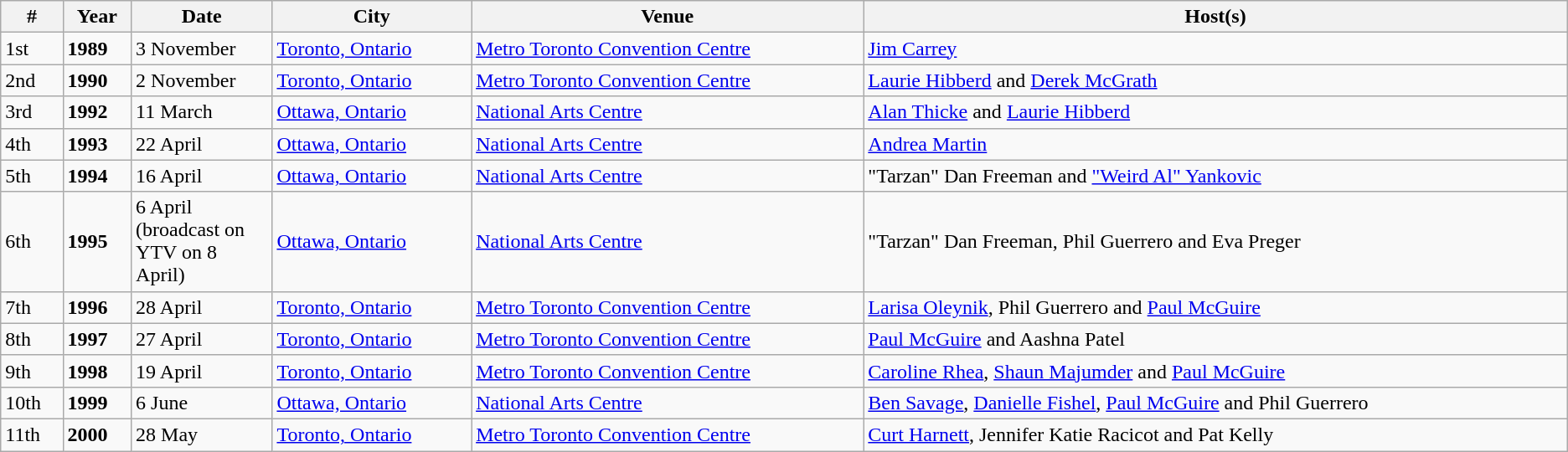<table class="wikitable">
<tr>
<th>#</th>
<th>Year</th>
<th width="9%">Date</th>
<th>City</th>
<th>Venue</th>
<th>Host(s)</th>
</tr>
<tr>
<td>1st</td>
<td><strong>1989</strong></td>
<td>3 November</td>
<td><a href='#'>Toronto, Ontario</a></td>
<td><a href='#'>Metro Toronto Convention Centre</a></td>
<td><a href='#'>Jim Carrey</a></td>
</tr>
<tr>
<td>2nd</td>
<td><strong>1990</strong></td>
<td>2 November</td>
<td><a href='#'>Toronto, Ontario</a></td>
<td><a href='#'>Metro Toronto Convention Centre</a></td>
<td><a href='#'>Laurie Hibberd</a> and <a href='#'>Derek McGrath</a></td>
</tr>
<tr>
<td>3rd</td>
<td><strong>1992</strong></td>
<td>11 March</td>
<td><a href='#'>Ottawa, Ontario</a></td>
<td><a href='#'>National Arts Centre</a></td>
<td><a href='#'>Alan Thicke</a> and <a href='#'>Laurie Hibberd</a></td>
</tr>
<tr>
<td>4th</td>
<td><strong>1993</strong></td>
<td>22 April</td>
<td><a href='#'>Ottawa, Ontario</a></td>
<td><a href='#'>National Arts Centre</a></td>
<td><a href='#'>Andrea Martin</a></td>
</tr>
<tr>
<td>5th</td>
<td><strong>1994</strong></td>
<td>16 April</td>
<td><a href='#'>Ottawa, Ontario</a></td>
<td><a href='#'>National Arts Centre</a></td>
<td>"Tarzan" Dan Freeman and <a href='#'>"Weird Al" Yankovic</a></td>
</tr>
<tr>
<td>6th</td>
<td><strong>1995</strong></td>
<td>6 April (broadcast on YTV on 8 April)</td>
<td><a href='#'>Ottawa, Ontario</a></td>
<td><a href='#'>National Arts Centre</a></td>
<td>"Tarzan" Dan Freeman, Phil Guerrero and Eva Preger</td>
</tr>
<tr>
<td>7th</td>
<td><strong>1996</strong></td>
<td>28 April</td>
<td><a href='#'>Toronto, Ontario</a></td>
<td><a href='#'>Metro Toronto Convention Centre</a></td>
<td><a href='#'>Larisa Oleynik</a>, Phil Guerrero and <a href='#'>Paul McGuire</a></td>
</tr>
<tr>
<td>8th</td>
<td><strong>1997</strong></td>
<td>27 April</td>
<td><a href='#'>Toronto, Ontario</a></td>
<td><a href='#'>Metro Toronto Convention Centre</a></td>
<td><a href='#'>Paul McGuire</a> and Aashna Patel</td>
</tr>
<tr>
<td>9th</td>
<td><strong>1998</strong></td>
<td>19 April</td>
<td><a href='#'>Toronto, Ontario</a></td>
<td><a href='#'>Metro Toronto Convention Centre</a></td>
<td><a href='#'>Caroline Rhea</a>, <a href='#'>Shaun Majumder</a> and <a href='#'>Paul McGuire</a></td>
</tr>
<tr>
<td>10th</td>
<td><strong>1999</strong></td>
<td>6 June</td>
<td><a href='#'>Ottawa, Ontario</a></td>
<td><a href='#'>National Arts Centre</a></td>
<td><a href='#'>Ben Savage</a>, <a href='#'>Danielle Fishel</a>, <a href='#'>Paul McGuire</a> and Phil Guerrero</td>
</tr>
<tr>
<td>11th</td>
<td><strong>2000</strong></td>
<td>28 May</td>
<td><a href='#'>Toronto, Ontario</a></td>
<td><a href='#'>Metro Toronto Convention Centre</a></td>
<td><a href='#'>Curt Harnett</a>, Jennifer Katie Racicot and Pat Kelly</td>
</tr>
</table>
